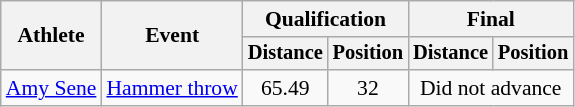<table class=wikitable style="font-size:90%">
<tr>
<th rowspan="2">Athlete</th>
<th rowspan="2">Event</th>
<th colspan="2">Qualification</th>
<th colspan="2">Final</th>
</tr>
<tr style="font-size:95%">
<th>Distance</th>
<th>Position</th>
<th>Distance</th>
<th>Position</th>
</tr>
<tr align=center>
<td align=left><a href='#'>Amy Sene</a></td>
<td align=left><a href='#'>Hammer throw</a></td>
<td>65.49</td>
<td>32</td>
<td colspan=2>Did not advance</td>
</tr>
</table>
